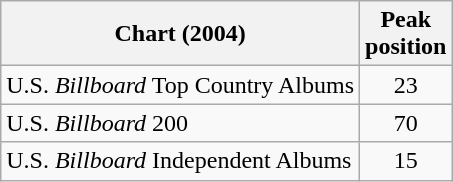<table class="wikitable">
<tr>
<th>Chart (2004)</th>
<th>Peak<br>position</th>
</tr>
<tr>
<td>U.S. <em>Billboard</em> Top Country Albums</td>
<td align="center">23</td>
</tr>
<tr>
<td>U.S. <em>Billboard</em> 200</td>
<td align="center">70</td>
</tr>
<tr>
<td>U.S. <em>Billboard</em> Independent Albums</td>
<td align="center">15</td>
</tr>
</table>
